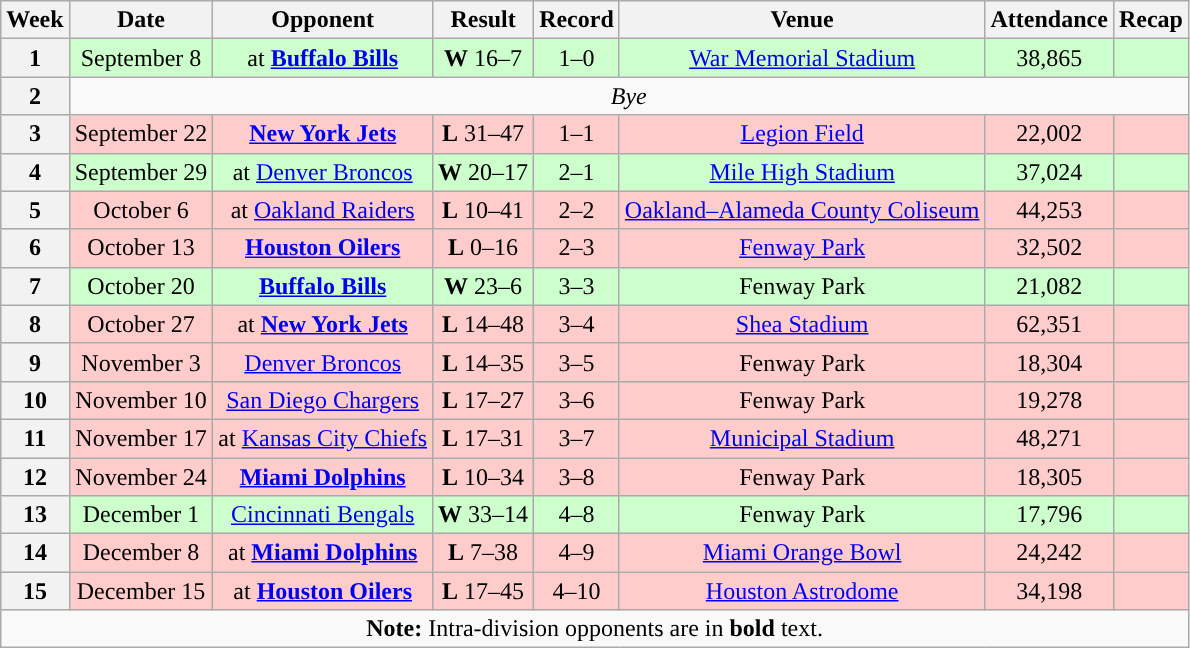<table class="wikitable" style="text-align:center">
<tr>
<th>Week</th>
<th>Date</th>
<th>Opponent</th>
<th>Result</th>
<th>Record</th>
<th>Venue</th>
<th>Attendance</th>
<th>Recap</th>
</tr>
<tr style="background: #cfc;">
<th>1</th>
<td>September 8</td>
<td>at <strong><a href='#'>Buffalo Bills</a></strong></td>
<td><strong>W</strong> 16–7</td>
<td>1–0</td>
<td><a href='#'>War Memorial Stadium</a></td>
<td>38,865</td>
<td></td>
</tr>
<tr>
<th>2</th>
<td colspan="7" align="center"><em>Bye</em></td>
</tr>
<tr style="background: #fcc;">
<th>3</th>
<td>September 22</td>
<td><strong><a href='#'>New York Jets</a></strong></td>
<td><strong>L</strong> 31–47</td>
<td>1–1</td>
<td><a href='#'>Legion Field</a></td>
<td>22,002</td>
<td></td>
</tr>
<tr style="background: #cfc;">
<th>4</th>
<td>September 29</td>
<td>at <a href='#'>Denver Broncos</a></td>
<td><strong>W</strong> 20–17</td>
<td>2–1</td>
<td><a href='#'>Mile High Stadium</a></td>
<td>37,024</td>
<td></td>
</tr>
<tr style="background: #fcc;">
<th>5</th>
<td>October 6</td>
<td>at <a href='#'>Oakland Raiders</a></td>
<td><strong>L</strong> 10–41</td>
<td>2–2</td>
<td><a href='#'>Oakland–Alameda County Coliseum</a></td>
<td>44,253</td>
<td></td>
</tr>
<tr style="background: #fcc;">
<th>6</th>
<td>October 13</td>
<td><strong><a href='#'>Houston Oilers</a></strong></td>
<td><strong>L</strong> 0–16</td>
<td>2–3</td>
<td><a href='#'>Fenway Park</a></td>
<td>32,502</td>
<td></td>
</tr>
<tr style="background: #cfc;">
<th>7</th>
<td>October 20</td>
<td><strong><a href='#'>Buffalo Bills</a></strong></td>
<td><strong>W</strong> 23–6</td>
<td>3–3</td>
<td>Fenway Park</td>
<td>21,082</td>
<td></td>
</tr>
<tr style="background: #fcc;">
<th>8</th>
<td>October 27</td>
<td>at <strong><a href='#'>New York Jets</a></strong></td>
<td><strong>L</strong> 14–48</td>
<td>3–4</td>
<td><a href='#'>Shea Stadium</a></td>
<td>62,351</td>
<td></td>
</tr>
<tr style="background: #fcc;">
<th>9</th>
<td>November 3</td>
<td><a href='#'>Denver Broncos</a></td>
<td><strong>L</strong> 14–35</td>
<td>3–5</td>
<td>Fenway Park</td>
<td>18,304</td>
<td></td>
</tr>
<tr style="background: #fcc;">
<th>10</th>
<td>November 10</td>
<td><a href='#'>San Diego Chargers</a></td>
<td><strong>L</strong> 17–27</td>
<td>3–6</td>
<td>Fenway Park</td>
<td>19,278</td>
<td></td>
</tr>
<tr style="background: #fcc;">
<th>11</th>
<td>November 17</td>
<td>at <a href='#'>Kansas City Chiefs</a></td>
<td><strong>L</strong> 17–31</td>
<td>3–7</td>
<td><a href='#'>Municipal Stadium</a></td>
<td>48,271</td>
<td></td>
</tr>
<tr style="background: #fcc;">
<th>12</th>
<td>November 24</td>
<td><strong><a href='#'>Miami Dolphins</a></strong></td>
<td><strong>L</strong> 10–34</td>
<td>3–8</td>
<td>Fenway Park</td>
<td>18,305</td>
<td></td>
</tr>
<tr style="background: #cfc;">
<th>13</th>
<td>December 1</td>
<td><a href='#'>Cincinnati Bengals</a></td>
<td><strong>W</strong> 33–14</td>
<td>4–8</td>
<td>Fenway Park</td>
<td>17,796</td>
<td></td>
</tr>
<tr style="background: #fcc;">
<th>14</th>
<td>December 8</td>
<td>at <strong><a href='#'>Miami Dolphins</a></strong></td>
<td><strong>L</strong> 7–38</td>
<td>4–9</td>
<td><a href='#'>Miami Orange Bowl</a></td>
<td>24,242</td>
<td></td>
</tr>
<tr style="background: #fcc;">
<th>15</th>
<td>December 15</td>
<td>at <strong><a href='#'>Houston Oilers</a></strong></td>
<td><strong>L</strong> 17–45</td>
<td>4–10</td>
<td><a href='#'>Houston Astrodome</a></td>
<td>34,198</td>
<td></td>
</tr>
<tr>
<td colspan="8"><strong>Note:</strong> Intra-division opponents are in <strong>bold</strong> text.</td>
</tr>
</table>
